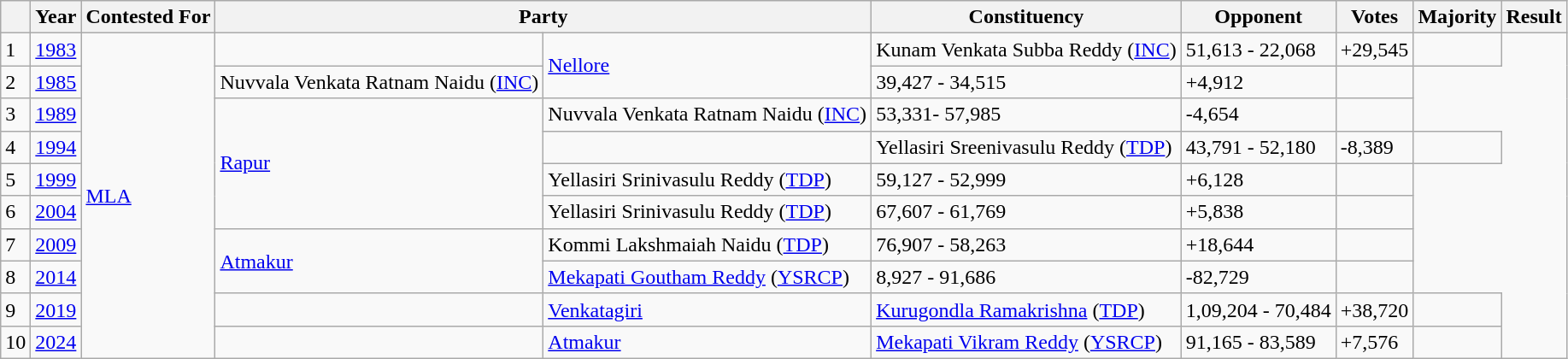<table class="wikitable">
<tr>
<th></th>
<th>Year</th>
<th>Contested For</th>
<th colspan="2">Party</th>
<th>Constituency</th>
<th>Opponent</th>
<th>Votes</th>
<th>Majority</th>
<th>Result</th>
</tr>
<tr>
<td>1</td>
<td><a href='#'>1983</a></td>
<td rowspan="10"><a href='#'>MLA</a></td>
<td></td>
<td rowspan = 2><a href='#'>Nellore</a></td>
<td>Kunam Venkata Subba Reddy (<a href='#'>INC</a>)</td>
<td>51,613 - 22,068</td>
<td>+29,545</td>
<td> </td>
</tr>
<tr>
<td>2</td>
<td><a href='#'>1985</a></td>
<td>Nuvvala Venkata Ratnam Naidu (<a href='#'>INC</a>)</td>
<td>39,427 - 34,515</td>
<td>+4,912</td>
<td> </td>
</tr>
<tr>
<td>3</td>
<td><a href='#'>1989</a></td>
<td rowspan = 4><a href='#'> Rapur</a></td>
<td>Nuvvala Venkata Ratnam Naidu (<a href='#'>INC</a>)</td>
<td>53,331- 57,985</td>
<td>-4,654</td>
<td> </td>
</tr>
<tr>
<td>4</td>
<td><a href='#'>1994</a></td>
<td></td>
<td>Yellasiri Sreenivasulu Reddy (<a href='#'>TDP</a>)</td>
<td>43,791 - 52,180</td>
<td>-8,389</td>
<td> </td>
</tr>
<tr>
<td>5</td>
<td><a href='#'>1999</a></td>
<td>Yellasiri Srinivasulu Reddy (<a href='#'>TDP</a>)</td>
<td>59,127 - 52,999</td>
<td>+6,128</td>
<td> </td>
</tr>
<tr>
<td>6</td>
<td><a href='#'>2004</a></td>
<td>Yellasiri Srinivasulu Reddy (<a href='#'>TDP</a>)</td>
<td>67,607 - 61,769</td>
<td>+5,838</td>
<td> </td>
</tr>
<tr>
<td>7</td>
<td><a href='#'>2009</a></td>
<td rowspan = "2"><a href='#'> Atmakur</a></td>
<td>Kommi Lakshmaiah Naidu (<a href='#'>TDP</a>)</td>
<td>76,907 -  58,263</td>
<td>+18,644</td>
<td></td>
</tr>
<tr>
<td>8</td>
<td><a href='#'>2014</a></td>
<td><a href='#'>Mekapati Goutham Reddy</a> (<a href='#'>YSRCP</a>)</td>
<td>8,927 - 91,686</td>
<td>-82,729</td>
<td></td>
</tr>
<tr>
<td>9</td>
<td><a href='#'> 2019</a></td>
<td></td>
<td><a href='#'>Venkatagiri</a></td>
<td><a href='#'>Kurugondla Ramakrishna</a> (<a href='#'>TDP</a>)</td>
<td>1,09,204 - 70,484</td>
<td>+38,720</td>
<td></td>
</tr>
<tr>
<td>10</td>
<td><a href='#'> 2024</a></td>
<td></td>
<td><a href='#'>Atmakur</a></td>
<td><a href='#'>Mekapati Vikram Reddy</a> (<a href='#'>YSRCP</a>)</td>
<td>91,165 - 83,589</td>
<td>+7,576</td>
<td></td>
</tr>
</table>
